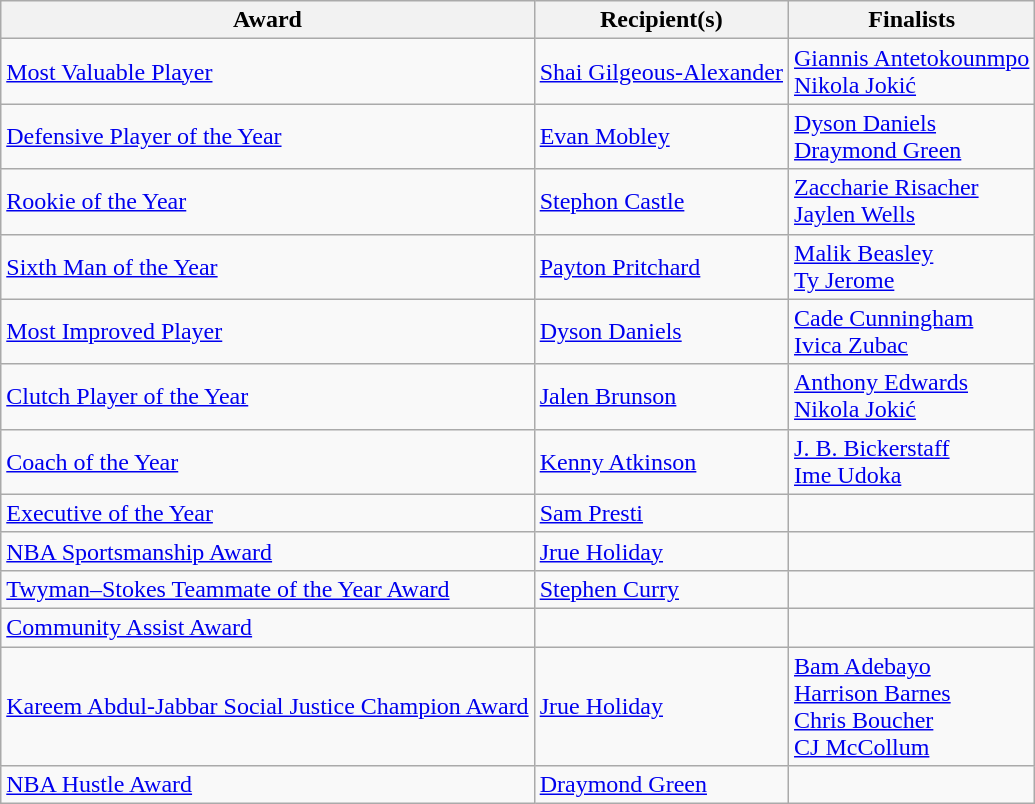<table class="wikitable">
<tr>
<th>Award</th>
<th>Recipient(s)</th>
<th>Finalists</th>
</tr>
<tr>
<td><a href='#'>Most Valuable Player</a></td>
<td><a href='#'>Shai Gilgeous-Alexander</a> </td>
<td><a href='#'>Giannis Antetokounmpo</a> <br><a href='#'>Nikola Jokić</a> </td>
</tr>
<tr>
<td><a href='#'>Defensive Player of the Year</a></td>
<td><a href='#'>Evan Mobley</a> </td>
<td><a href='#'>Dyson Daniels</a> <br><a href='#'>Draymond Green</a> </td>
</tr>
<tr>
<td><a href='#'>Rookie of the Year</a></td>
<td><a href='#'>Stephon Castle</a> </td>
<td><a href='#'>Zaccharie Risacher</a> <br><a href='#'>Jaylen Wells</a> </td>
</tr>
<tr>
<td><a href='#'>Sixth Man of the Year</a></td>
<td><a href='#'>Payton Pritchard</a> </td>
<td><a href='#'>Malik Beasley</a> <br><a href='#'>Ty Jerome</a> </td>
</tr>
<tr>
<td><a href='#'>Most Improved Player</a></td>
<td><a href='#'>Dyson Daniels</a> </td>
<td><a href='#'>Cade Cunningham</a> <br><a href='#'>Ivica Zubac</a> </td>
</tr>
<tr>
<td><a href='#'>Clutch Player of the Year</a></td>
<td><a href='#'>Jalen Brunson</a> </td>
<td><a href='#'>Anthony Edwards</a> <br><a href='#'>Nikola Jokić</a> </td>
</tr>
<tr>
<td><a href='#'>Coach of the Year</a></td>
<td><a href='#'>Kenny Atkinson</a> </td>
<td><a href='#'>J. B. Bickerstaff</a> <br><a href='#'>Ime Udoka</a> </td>
</tr>
<tr>
<td><a href='#'>Executive of the Year</a></td>
<td><a href='#'>Sam Presti</a> </td>
<td></td>
</tr>
<tr>
<td><a href='#'>NBA Sportsmanship Award</a></td>
<td><a href='#'>Jrue Holiday</a> </td>
<td></td>
</tr>
<tr>
<td><a href='#'>Twyman–Stokes Teammate of the Year Award</a></td>
<td><a href='#'>Stephen Curry</a> </td>
<td></td>
</tr>
<tr>
<td><a href='#'>Community Assist Award</a></td>
<td></td>
<td></td>
</tr>
<tr>
<td><a href='#'>Kareem Abdul-Jabbar Social Justice Champion Award</a></td>
<td><a href='#'>Jrue Holiday</a> </td>
<td><a href='#'>Bam Adebayo</a> <br><a href='#'>Harrison Barnes</a> <br><a href='#'>Chris Boucher</a> <br><a href='#'>CJ McCollum</a> </td>
</tr>
<tr>
<td><a href='#'>NBA Hustle Award</a></td>
<td><a href='#'>Draymond Green</a> </td>
<td></td>
</tr>
</table>
